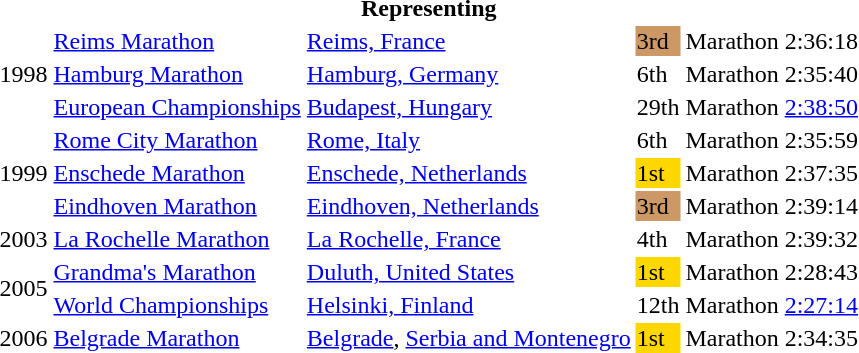<table>
<tr>
<th colspan="6">Representing </th>
</tr>
<tr>
<td rowspan=3>1998</td>
<td><a href='#'>Reims Marathon</a></td>
<td><a href='#'>Reims, France</a></td>
<td bgcolor="cc9966">3rd</td>
<td>Marathon</td>
<td>2:36:18</td>
</tr>
<tr>
<td><a href='#'>Hamburg Marathon</a></td>
<td><a href='#'>Hamburg, Germany</a></td>
<td>6th</td>
<td>Marathon</td>
<td>2:35:40</td>
</tr>
<tr>
<td><a href='#'>European Championships</a></td>
<td><a href='#'>Budapest, Hungary</a></td>
<td>29th</td>
<td>Marathon</td>
<td><a href='#'>2:38:50</a></td>
</tr>
<tr>
<td rowspan=3>1999</td>
<td><a href='#'>Rome City Marathon</a></td>
<td><a href='#'>Rome, Italy</a></td>
<td>6th</td>
<td>Marathon</td>
<td>2:35:59</td>
</tr>
<tr>
<td><a href='#'>Enschede Marathon</a></td>
<td><a href='#'>Enschede, Netherlands</a></td>
<td bgcolor="gold">1st</td>
<td>Marathon</td>
<td>2:37:35</td>
</tr>
<tr>
<td><a href='#'>Eindhoven Marathon</a></td>
<td><a href='#'>Eindhoven, Netherlands</a></td>
<td bgcolor="cc9966">3rd</td>
<td>Marathon</td>
<td>2:39:14</td>
</tr>
<tr>
<td>2003</td>
<td><a href='#'>La Rochelle Marathon</a></td>
<td><a href='#'>La Rochelle, France</a></td>
<td>4th</td>
<td>Marathon</td>
<td>2:39:32</td>
</tr>
<tr>
<td rowspan=2>2005</td>
<td><a href='#'>Grandma's Marathon</a></td>
<td><a href='#'>Duluth, United States</a></td>
<td bgcolor="gold">1st</td>
<td>Marathon</td>
<td>2:28:43</td>
</tr>
<tr>
<td><a href='#'>World Championships</a></td>
<td><a href='#'>Helsinki, Finland</a></td>
<td>12th</td>
<td>Marathon</td>
<td><a href='#'>2:27:14</a></td>
</tr>
<tr>
<td>2006</td>
<td><a href='#'>Belgrade Marathon</a></td>
<td><a href='#'>Belgrade</a>, <a href='#'>Serbia and Montenegro</a></td>
<td bgcolor="gold">1st</td>
<td>Marathon</td>
<td>2:34:35</td>
</tr>
</table>
